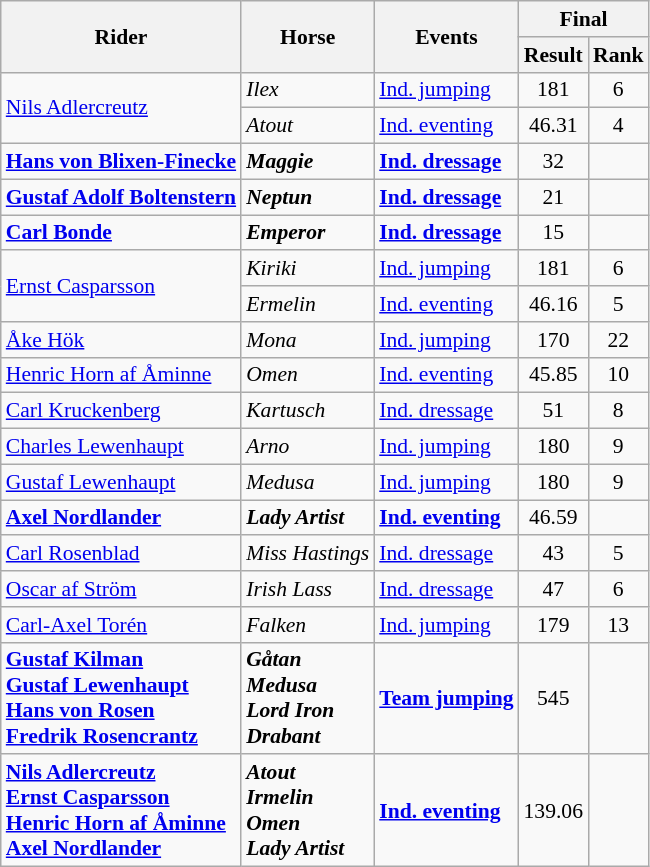<table class=wikitable style="font-size:90%">
<tr>
<th rowspan="2">Rider</th>
<th rowspan=2>Horse</th>
<th rowspan="2">Events</th>
<th colspan="2">Final</th>
</tr>
<tr>
<th>Result</th>
<th>Rank</th>
</tr>
<tr>
<td rowspan=2><a href='#'>Nils Adlercreutz</a></td>
<td><em>Ilex</em></td>
<td><a href='#'>Ind. jumping</a></td>
<td align=center>181</td>
<td align=center>6</td>
</tr>
<tr>
<td><em>Atout</em></td>
<td><a href='#'>Ind. eventing</a></td>
<td align=center>46.31</td>
<td align=center>4</td>
</tr>
<tr>
<td><strong><a href='#'>Hans von Blixen-Finecke</a></strong></td>
<td><strong><em>Maggie</em></strong></td>
<td><strong><a href='#'>Ind. dressage</a></strong></td>
<td align=center>32</td>
<td align=center></td>
</tr>
<tr>
<td><strong><a href='#'>Gustaf Adolf Boltenstern</a></strong></td>
<td><strong><em>Neptun</em></strong></td>
<td><strong><a href='#'>Ind. dressage</a></strong></td>
<td align=center>21</td>
<td align=center></td>
</tr>
<tr>
<td><strong><a href='#'>Carl Bonde</a></strong></td>
<td><strong><em>Emperor</em></strong></td>
<td><strong><a href='#'>Ind. dressage</a></strong></td>
<td align=center>15</td>
<td align=center></td>
</tr>
<tr>
<td rowspan=2><a href='#'>Ernst Casparsson</a></td>
<td><em>Kiriki</em></td>
<td><a href='#'>Ind. jumping</a></td>
<td align=center>181</td>
<td align=center>6</td>
</tr>
<tr>
<td><em>Ermelin</em></td>
<td><a href='#'>Ind. eventing</a></td>
<td align=center>46.16</td>
<td align=center>5</td>
</tr>
<tr>
<td><a href='#'>Åke Hök</a></td>
<td><em>Mona</em></td>
<td><a href='#'>Ind. jumping</a></td>
<td align=center>170</td>
<td align=center>22</td>
</tr>
<tr>
<td><a href='#'>Henric Horn af Åminne</a></td>
<td><em>Omen</em></td>
<td><a href='#'>Ind. eventing</a></td>
<td align=center>45.85</td>
<td align=center>10</td>
</tr>
<tr>
<td><a href='#'>Carl Kruckenberg</a></td>
<td><em>Kartusch</em></td>
<td><a href='#'>Ind. dressage</a></td>
<td align=center>51</td>
<td align=center>8</td>
</tr>
<tr>
<td><a href='#'>Charles Lewenhaupt</a></td>
<td><em>Arno</em></td>
<td><a href='#'>Ind. jumping</a></td>
<td align=center>180</td>
<td align=center>9</td>
</tr>
<tr>
<td><a href='#'>Gustaf Lewenhaupt</a></td>
<td><em>Medusa</em></td>
<td><a href='#'>Ind. jumping</a></td>
<td align=center>180</td>
<td align=center>9</td>
</tr>
<tr>
<td><strong><a href='#'>Axel Nordlander</a></strong></td>
<td><strong><em>Lady Artist</em></strong></td>
<td><strong><a href='#'>Ind. eventing</a></strong></td>
<td align=center>46.59</td>
<td align=center></td>
</tr>
<tr>
<td><a href='#'>Carl Rosenblad</a></td>
<td><em>Miss Hastings</em></td>
<td><a href='#'>Ind. dressage</a></td>
<td align=center>43</td>
<td align=center>5</td>
</tr>
<tr>
<td><a href='#'>Oscar af Ström</a></td>
<td><em>Irish Lass</em></td>
<td><a href='#'>Ind. dressage</a></td>
<td align=center>47</td>
<td align=center>6</td>
</tr>
<tr>
<td><a href='#'>Carl-Axel Torén</a></td>
<td><em>Falken</em></td>
<td><a href='#'>Ind. jumping</a></td>
<td align=center>179</td>
<td align=center>13</td>
</tr>
<tr>
<td><strong><a href='#'>Gustaf Kilman</a><br><a href='#'>Gustaf Lewenhaupt</a><br><a href='#'>Hans von Rosen</a><br><a href='#'>Fredrik Rosencrantz</a></strong></td>
<td><strong><em>Gåtan<em><br></em>Medusa<em><br></em>Lord Iron<em><br></em>Drabant</em></strong></td>
<td><strong><a href='#'>Team jumping</a></strong></td>
<td align=center>545</td>
<td align=center></td>
</tr>
<tr>
<td><strong><a href='#'>Nils Adlercreutz</a><br><a href='#'>Ernst Casparsson</a><br><a href='#'>Henric Horn af Åminne</a><br><a href='#'>Axel Nordlander</a></strong></td>
<td><strong><em>Atout<em><br></em>Irmelin<em><br></em>Omen<em><br></em>Lady Artist</em></strong></td>
<td><strong><a href='#'>Ind. eventing</a></strong></td>
<td align=center>139.06</td>
<td align=center></td>
</tr>
</table>
